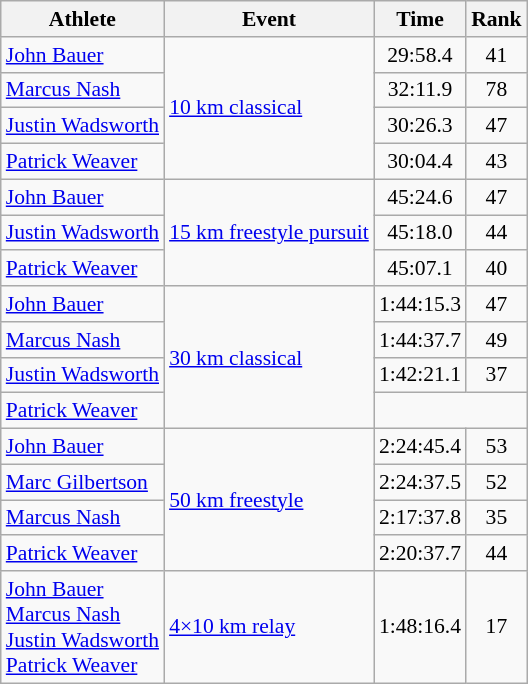<table class=wikitable style=font-size:90%;text-align:center>
<tr>
<th>Athlete</th>
<th>Event</th>
<th>Time</th>
<th>Rank</th>
</tr>
<tr>
<td align=left><a href='#'>John Bauer</a></td>
<td align=left rowspan=4><a href='#'>10 km classical</a></td>
<td>29:58.4</td>
<td>41</td>
</tr>
<tr>
<td align=left><a href='#'>Marcus Nash</a></td>
<td>32:11.9</td>
<td>78</td>
</tr>
<tr>
<td align=left><a href='#'>Justin Wadsworth</a></td>
<td>30:26.3</td>
<td>47</td>
</tr>
<tr>
<td align=left><a href='#'>Patrick Weaver</a></td>
<td>30:04.4</td>
<td>43</td>
</tr>
<tr>
<td align=left><a href='#'>John Bauer</a></td>
<td align=left rowspan=3><a href='#'>15 km freestyle pursuit</a></td>
<td>45:24.6</td>
<td>47</td>
</tr>
<tr>
<td align=left><a href='#'>Justin Wadsworth</a></td>
<td>45:18.0</td>
<td>44</td>
</tr>
<tr>
<td align=left><a href='#'>Patrick Weaver</a></td>
<td>45:07.1</td>
<td>40</td>
</tr>
<tr>
<td align=left><a href='#'>John Bauer</a></td>
<td align=left rowspan=4><a href='#'>30 km classical</a></td>
<td>1:44:15.3</td>
<td>47</td>
</tr>
<tr>
<td align=left><a href='#'>Marcus Nash</a></td>
<td>1:44:37.7</td>
<td>49</td>
</tr>
<tr>
<td align=left><a href='#'>Justin Wadsworth</a></td>
<td>1:42:21.1</td>
<td>37</td>
</tr>
<tr>
<td align=left><a href='#'>Patrick Weaver</a></td>
<td colspan=2></td>
</tr>
<tr>
<td align=left><a href='#'>John Bauer</a></td>
<td align=left rowspan=4><a href='#'>50 km freestyle</a></td>
<td>2:24:45.4</td>
<td>53</td>
</tr>
<tr>
<td align=left><a href='#'>Marc Gilbertson</a></td>
<td>2:24:37.5</td>
<td>52</td>
</tr>
<tr>
<td align=left><a href='#'>Marcus Nash</a></td>
<td>2:17:37.8</td>
<td>35</td>
</tr>
<tr>
<td align=left><a href='#'>Patrick Weaver</a></td>
<td>2:20:37.7</td>
<td>44</td>
</tr>
<tr>
<td align=left><a href='#'>John Bauer</a><br><a href='#'>Marcus Nash</a><br><a href='#'>Justin Wadsworth</a><br><a href='#'>Patrick Weaver</a></td>
<td align=left><a href='#'>4×10 km relay</a></td>
<td>1:48:16.4</td>
<td>17</td>
</tr>
</table>
